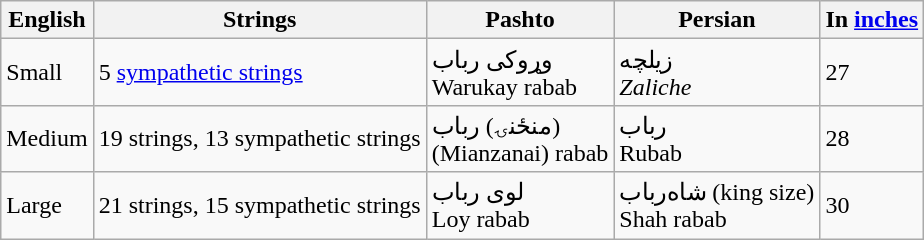<table class="wikitable sortable mw-collapsible">
<tr>
<th>English</th>
<th>Strings</th>
<th>Pashto</th>
<th>Persian</th>
<th>In <a href='#'>inches</a></th>
</tr>
<tr>
<td>Small</td>
<td>5 <a href='#'>sympathetic strings</a></td>
<td>وړوکی رباب<br>Warukay rabab</td>
<td>زيلچه<br><em>Zaliche</em></td>
<td>27</td>
</tr>
<tr>
<td>Medium</td>
<td>19 strings, 13 sympathetic strings</td>
<td>منځنۍ) رباب)<br>(Mianzanai) rabab</td>
<td>رباب<br>Rubab</td>
<td>28</td>
</tr>
<tr>
<td>Large</td>
<td>21 strings, 15 sympathetic strings</td>
<td>لوی رباب<br>Loy rabab</td>
<td>شاه‌رباب (king size)<br>Shah rabab</td>
<td>30</td>
</tr>
</table>
